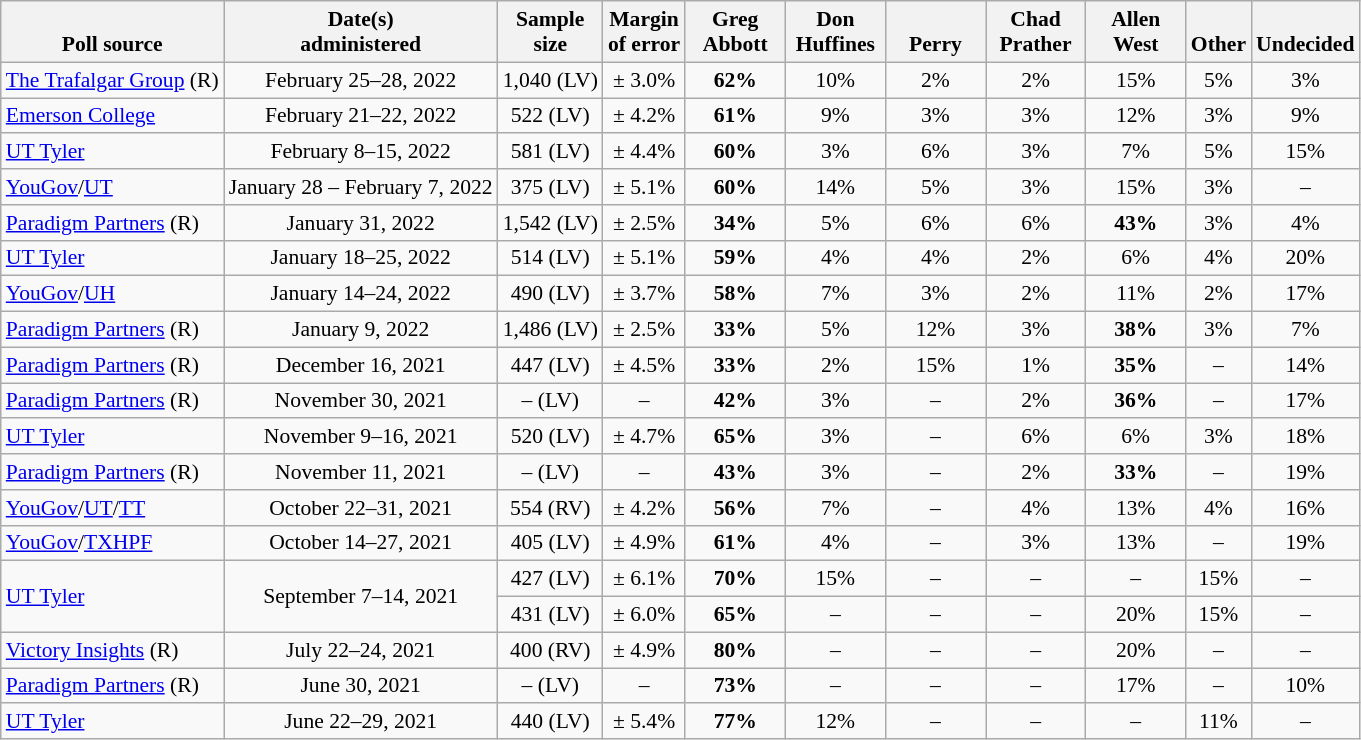<table class="wikitable" style="font-size:90%;text-align:center;">
<tr valign=bottom>
<th>Poll source</th>
<th>Date(s)<br>administered</th>
<th>Sample<br>size</th>
<th>Margin<br>of error</th>
<th style="width:60px;">Greg<br>Abbott</th>
<th style="width:60px;">Don<br>Huffines</th>
<th style="width:60px;"><br>Perry</th>
<th style="width:60px;">Chad<br>Prather</th>
<th style="width:60px;">Allen<br>West</th>
<th>Other</th>
<th>Undecided</th>
</tr>
<tr>
<td style="text-align:left;"><a href='#'>The Trafalgar Group</a> (R)</td>
<td>February 25–28, 2022</td>
<td>1,040 (LV)</td>
<td>± 3.0%</td>
<td><strong>62%</strong></td>
<td>10%</td>
<td>2%</td>
<td>2%</td>
<td>15%</td>
<td>5%</td>
<td>3%</td>
</tr>
<tr>
<td style="text-align:left;"><a href='#'>Emerson College</a></td>
<td>February 21–22, 2022</td>
<td>522 (LV)</td>
<td>± 4.2%</td>
<td><strong>61%</strong></td>
<td>9%</td>
<td>3%</td>
<td>3%</td>
<td>12%</td>
<td>3%</td>
<td>9%</td>
</tr>
<tr>
<td style="text-align:left;"><a href='#'>UT Tyler</a></td>
<td>February 8–15, 2022</td>
<td>581 (LV)</td>
<td>± 4.4%</td>
<td><strong>60%</strong></td>
<td>3%</td>
<td>6%</td>
<td>3%</td>
<td>7%</td>
<td>5%</td>
<td>15%</td>
</tr>
<tr>
<td style="text-align:left;"><a href='#'>YouGov</a>/<a href='#'>UT</a></td>
<td>January 28 – February 7, 2022</td>
<td>375 (LV)</td>
<td>± 5.1%</td>
<td><strong>60%</strong></td>
<td>14%</td>
<td>5%</td>
<td>3%</td>
<td>15%</td>
<td>3%</td>
<td>–</td>
</tr>
<tr>
<td style="text-align:left;"><a href='#'>Paradigm Partners</a> (R)</td>
<td>January 31, 2022</td>
<td>1,542 (LV)</td>
<td>± 2.5%</td>
<td><strong>34%</strong></td>
<td>5%</td>
<td>6%</td>
<td>6%</td>
<td><strong>43%</strong></td>
<td>3%</td>
<td>4%</td>
</tr>
<tr>
<td style="text-align:left;"><a href='#'>UT Tyler</a></td>
<td>January 18–25, 2022</td>
<td>514 (LV)</td>
<td>± 5.1%</td>
<td><strong>59%</strong></td>
<td>4%</td>
<td>4%</td>
<td>2%</td>
<td>6%</td>
<td>4%</td>
<td>20%</td>
</tr>
<tr>
<td style="text-align:left;"><a href='#'>YouGov</a>/<a href='#'>UH</a></td>
<td>January 14–24, 2022</td>
<td>490 (LV)</td>
<td>± 3.7%</td>
<td><strong>58%</strong></td>
<td>7%</td>
<td>3%</td>
<td>2%</td>
<td>11%</td>
<td>2%</td>
<td>17%</td>
</tr>
<tr>
<td style="text-align:left;"><a href='#'>Paradigm Partners</a> (R)</td>
<td>January 9, 2022</td>
<td>1,486 (LV)</td>
<td>± 2.5%</td>
<td><strong>33%</strong></td>
<td>5%</td>
<td>12%</td>
<td>3%</td>
<td><strong>38%</strong></td>
<td>3%</td>
<td>7%</td>
</tr>
<tr>
<td style="text-align:left;"><a href='#'>Paradigm Partners</a> (R)</td>
<td>December 16, 2021</td>
<td>447 (LV)</td>
<td>± 4.5%</td>
<td><strong>33%</strong></td>
<td>2%</td>
<td>15%</td>
<td>1%</td>
<td><strong>35%</strong></td>
<td>–</td>
<td>14%</td>
</tr>
<tr>
<td style="text-align:left;"><a href='#'>Paradigm Partners</a> (R)</td>
<td>November 30, 2021</td>
<td>– (LV)</td>
<td>–</td>
<td><strong>42%</strong></td>
<td>3%</td>
<td>–</td>
<td>2%</td>
<td><strong>36%</strong></td>
<td>–</td>
<td>17%</td>
</tr>
<tr>
<td style="text-align:left;"><a href='#'>UT Tyler</a></td>
<td>November 9–16, 2021</td>
<td>520 (LV)</td>
<td>± 4.7%</td>
<td><strong>65%</strong></td>
<td>3%</td>
<td>–</td>
<td>6%</td>
<td>6%</td>
<td>3%</td>
<td>18%</td>
</tr>
<tr>
<td style="text-align:left;"><a href='#'>Paradigm Partners</a> (R)</td>
<td>November 11, 2021</td>
<td>– (LV)</td>
<td>–</td>
<td><strong>43%</strong></td>
<td>3%</td>
<td>–</td>
<td>2%</td>
<td><strong>33%</strong></td>
<td>–</td>
<td>19%</td>
</tr>
<tr>
<td style="text-align:left;"><a href='#'>YouGov</a>/<a href='#'>UT</a>/<a href='#'>TT</a></td>
<td>October 22–31, 2021</td>
<td>554 (RV)</td>
<td>± 4.2%</td>
<td><strong>56%</strong></td>
<td>7%</td>
<td>–</td>
<td>4%</td>
<td>13%</td>
<td>4%</td>
<td>16%</td>
</tr>
<tr>
<td style="text-align:left;"><a href='#'>YouGov</a>/<a href='#'>TXHPF</a></td>
<td>October 14–27, 2021</td>
<td>405 (LV)</td>
<td>± 4.9%</td>
<td><strong>61%</strong></td>
<td>4%</td>
<td>–</td>
<td>3%</td>
<td>13%</td>
<td>–</td>
<td>19%</td>
</tr>
<tr>
<td style="text-align:left;" rowspan="2"><a href='#'>UT Tyler</a></td>
<td rowspan="2">September 7–14, 2021</td>
<td>427 (LV)</td>
<td>± 6.1%</td>
<td><strong>70%</strong></td>
<td>15%</td>
<td>–</td>
<td>–</td>
<td>–</td>
<td>15%</td>
<td>–</td>
</tr>
<tr>
<td>431 (LV)</td>
<td>± 6.0%</td>
<td><strong>65%</strong></td>
<td>–</td>
<td>–</td>
<td>–</td>
<td>20%</td>
<td>15%</td>
<td>–</td>
</tr>
<tr>
<td style="text-align:left;"><a href='#'>Victory Insights</a> (R)</td>
<td>July 22–24, 2021</td>
<td>400 (RV)</td>
<td>± 4.9%</td>
<td><strong>80%</strong></td>
<td>–</td>
<td>–</td>
<td>–</td>
<td>20%</td>
<td>–</td>
<td>–</td>
</tr>
<tr>
<td style="text-align:left;"><a href='#'>Paradigm Partners</a> (R)</td>
<td>June 30, 2021</td>
<td>– (LV)</td>
<td>–</td>
<td><strong>73%</strong></td>
<td>–</td>
<td>–</td>
<td>–</td>
<td>17%</td>
<td>–</td>
<td>10%</td>
</tr>
<tr>
<td style="text-align:left;"><a href='#'>UT Tyler</a></td>
<td>June 22–29, 2021</td>
<td>440 (LV)</td>
<td>± 5.4%</td>
<td><strong>77%</strong></td>
<td>12%</td>
<td>–</td>
<td>–</td>
<td>–</td>
<td>11%</td>
<td>–</td>
</tr>
</table>
